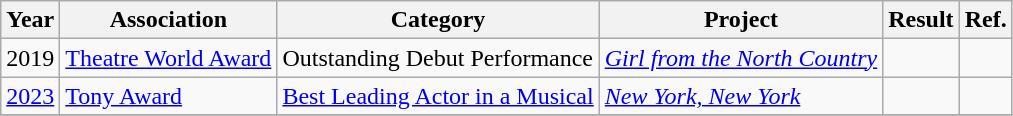<table class="wikitable sortable">
<tr>
<th>Year</th>
<th>Association</th>
<th>Category</th>
<th>Project</th>
<th>Result</th>
<th class="unsortable">Ref.</th>
</tr>
<tr>
<td>2019</td>
<td><a href='#'>Theatre World Award</a></td>
<td>Outstanding Debut Performance</td>
<td><em><a href='#'>Girl from the North Country</a></em></td>
<td></td>
<td></td>
</tr>
<tr>
<td><a href='#'>2023</a></td>
<td><a href='#'>Tony Award</a></td>
<td><a href='#'>Best Leading Actor in a Musical</a></td>
<td><em><a href='#'>New York, New York</a></em></td>
<td></td>
<td></td>
</tr>
<tr>
</tr>
</table>
